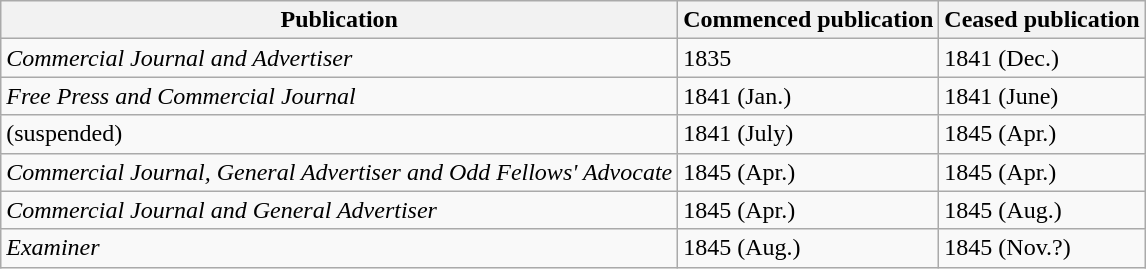<table class="wikitable sortable">
<tr>
<th>Publication</th>
<th>Commenced publication</th>
<th>Ceased publication</th>
</tr>
<tr>
<td><em>Commercial Journal and Advertiser </em></td>
<td>1835</td>
<td>1841 (Dec.)</td>
</tr>
<tr>
<td><em>Free Press and Commercial Journal</em></td>
<td>1841 (Jan.)</td>
<td>1841 (June)</td>
</tr>
<tr>
<td>(suspended)</td>
<td>1841 (July)</td>
<td>1845 (Apr.)</td>
</tr>
<tr>
<td><em>Commercial Journal, General Advertiser and Odd Fellows' Advocate</em></td>
<td>1845 (Apr.)</td>
<td>1845 (Apr.)</td>
</tr>
<tr>
<td><em>Commercial Journal and General Advertiser</em></td>
<td>1845 (Apr.)</td>
<td>1845 (Aug.)</td>
</tr>
<tr>
<td><em>Examiner</em></td>
<td>1845 (Aug.)</td>
<td>1845 (Nov.?)</td>
</tr>
</table>
